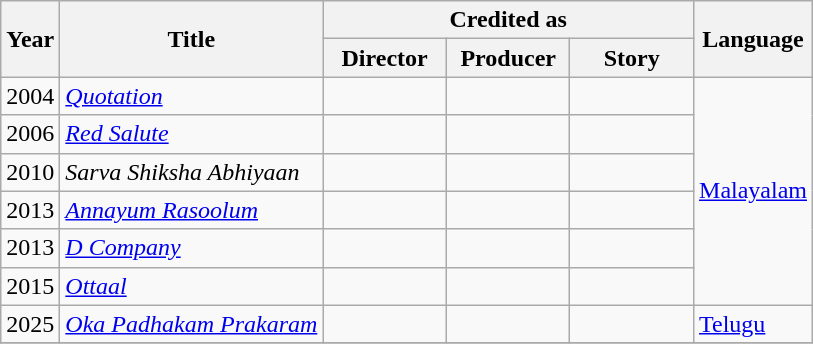<table class="wikitable sortable">
<tr>
<th rowspan="2">Year</th>
<th rowspan="2">Title</th>
<th colspan="3">Credited as</th>
<th rowspan="2">Language</th>
</tr>
<tr>
<th style="width:75px;">Director</th>
<th style="width:75px;">Producer</th>
<th style="width:75px;">Story</th>
</tr>
<tr>
<td>2004</td>
<td><em><a href='#'>Quotation</a></em></td>
<td></td>
<td></td>
<td></td>
<td rowspan="6"><a href='#'>Malayalam</a></td>
</tr>
<tr>
<td>2006</td>
<td><em><a href='#'>Red Salute</a></em></td>
<td></td>
<td></td>
<td></td>
</tr>
<tr>
<td>2010</td>
<td><em>Sarva Shiksha Abhiyaan</em></td>
<td></td>
<td></td>
<td></td>
</tr>
<tr>
<td>2013</td>
<td><em><a href='#'>Annayum Rasoolum</a></em></td>
<td></td>
<td></td>
<td></td>
</tr>
<tr>
<td>2013</td>
<td><em><a href='#'>D Company</a></em></td>
<td></td>
<td></td>
<td></td>
</tr>
<tr>
<td>2015</td>
<td><em><a href='#'>Ottaal</a></em></td>
<td></td>
<td></td>
<td></td>
</tr>
<tr>
<td>2025</td>
<td><em><a href='#'>Oka Padhakam Prakaram</a></em></td>
<td></td>
<td></td>
<td></td>
<td><a href='#'>Telugu</a></td>
</tr>
<tr>
</tr>
</table>
